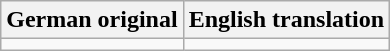<table class="wikitable">
<tr>
<th>German original</th>
<th>English translation</th>
</tr>
<tr style="white-space:nowrap;text-align:center;vertical-align:top;">
<td></td>
<td></td>
</tr>
</table>
